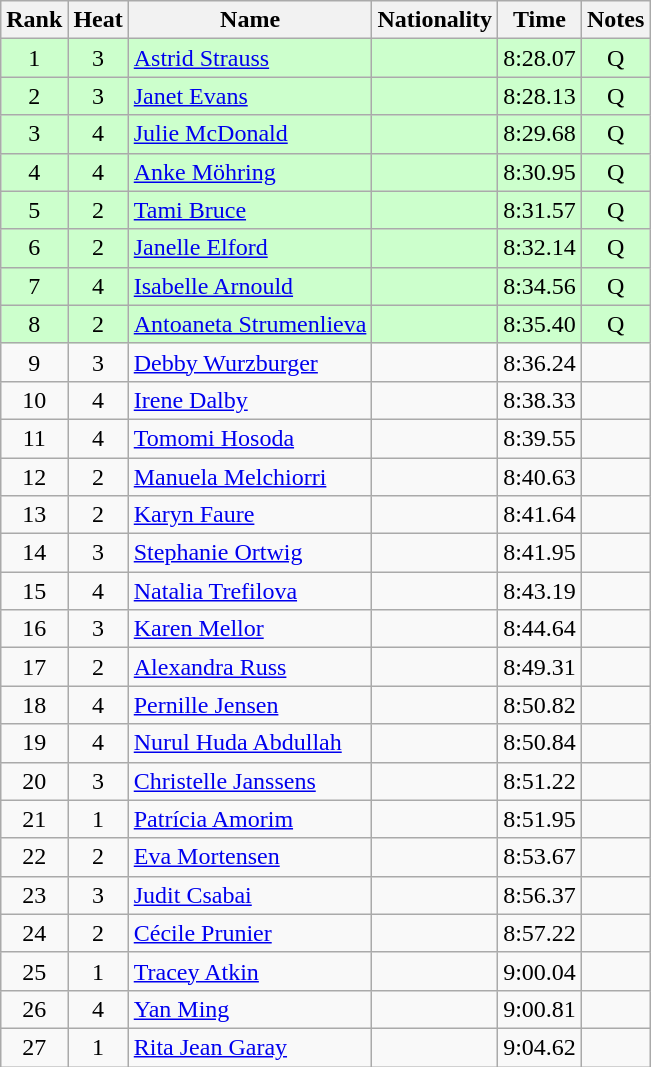<table class="wikitable sortable" style="text-align:center">
<tr>
<th>Rank</th>
<th>Heat</th>
<th>Name</th>
<th>Nationality</th>
<th>Time</th>
<th>Notes</th>
</tr>
<tr bgcolor=#cfc>
<td>1</td>
<td>3</td>
<td align=left><a href='#'>Astrid Strauss</a></td>
<td align=left></td>
<td>8:28.07</td>
<td>Q</td>
</tr>
<tr bgcolor=#cfc>
<td>2</td>
<td>3</td>
<td align=left><a href='#'>Janet Evans</a></td>
<td align=left></td>
<td>8:28.13</td>
<td>Q</td>
</tr>
<tr bgcolor=#cfc>
<td>3</td>
<td>4</td>
<td align=left><a href='#'>Julie McDonald</a></td>
<td align=left></td>
<td>8:29.68</td>
<td>Q</td>
</tr>
<tr bgcolor=#cfc>
<td>4</td>
<td>4</td>
<td align=left><a href='#'>Anke Möhring</a></td>
<td align=left></td>
<td>8:30.95</td>
<td>Q</td>
</tr>
<tr bgcolor=#cfc>
<td>5</td>
<td>2</td>
<td align=left><a href='#'>Tami Bruce</a></td>
<td align=left></td>
<td>8:31.57</td>
<td>Q</td>
</tr>
<tr bgcolor=#cfc>
<td>6</td>
<td>2</td>
<td align=left><a href='#'>Janelle Elford</a></td>
<td align=left></td>
<td>8:32.14</td>
<td>Q</td>
</tr>
<tr bgcolor=#cfc>
<td>7</td>
<td>4</td>
<td align=left><a href='#'>Isabelle Arnould</a></td>
<td align=left></td>
<td>8:34.56</td>
<td>Q</td>
</tr>
<tr bgcolor=#cfc>
<td>8</td>
<td>2</td>
<td align=left><a href='#'>Antoaneta Strumenlieva</a></td>
<td align=left></td>
<td>8:35.40</td>
<td>Q</td>
</tr>
<tr>
<td>9</td>
<td>3</td>
<td align=left><a href='#'>Debby Wurzburger</a></td>
<td align=left></td>
<td>8:36.24</td>
<td></td>
</tr>
<tr>
<td>10</td>
<td>4</td>
<td align=left><a href='#'>Irene Dalby</a></td>
<td align=left></td>
<td>8:38.33</td>
<td></td>
</tr>
<tr>
<td>11</td>
<td>4</td>
<td align=left><a href='#'>Tomomi Hosoda</a></td>
<td align=left></td>
<td>8:39.55</td>
<td></td>
</tr>
<tr>
<td>12</td>
<td>2</td>
<td align=left><a href='#'>Manuela Melchiorri</a></td>
<td align=left></td>
<td>8:40.63</td>
<td></td>
</tr>
<tr>
<td>13</td>
<td>2</td>
<td align=left><a href='#'>Karyn Faure</a></td>
<td align=left></td>
<td>8:41.64</td>
<td></td>
</tr>
<tr>
<td>14</td>
<td>3</td>
<td align=left><a href='#'>Stephanie Ortwig</a></td>
<td align=left></td>
<td>8:41.95</td>
<td></td>
</tr>
<tr>
<td>15</td>
<td>4</td>
<td align=left><a href='#'>Natalia Trefilova</a></td>
<td align=left></td>
<td>8:43.19</td>
<td></td>
</tr>
<tr>
<td>16</td>
<td>3</td>
<td align=left><a href='#'>Karen Mellor</a></td>
<td align=left></td>
<td>8:44.64</td>
<td></td>
</tr>
<tr>
<td>17</td>
<td>2</td>
<td align=left><a href='#'>Alexandra Russ</a></td>
<td align=left></td>
<td>8:49.31</td>
<td></td>
</tr>
<tr>
<td>18</td>
<td>4</td>
<td align=left><a href='#'>Pernille Jensen</a></td>
<td align=left></td>
<td>8:50.82</td>
<td></td>
</tr>
<tr>
<td>19</td>
<td>4</td>
<td align=left><a href='#'>Nurul Huda Abdullah</a></td>
<td align=left></td>
<td>8:50.84</td>
<td></td>
</tr>
<tr>
<td>20</td>
<td>3</td>
<td align=left><a href='#'>Christelle Janssens</a></td>
<td align=left></td>
<td>8:51.22</td>
<td></td>
</tr>
<tr>
<td>21</td>
<td>1</td>
<td align=left><a href='#'>Patrícia Amorim</a></td>
<td align=left></td>
<td>8:51.95</td>
<td></td>
</tr>
<tr>
<td>22</td>
<td>2</td>
<td align=left><a href='#'>Eva Mortensen</a></td>
<td align=left></td>
<td>8:53.67</td>
<td></td>
</tr>
<tr>
<td>23</td>
<td>3</td>
<td align=left><a href='#'>Judit Csabai</a></td>
<td align=left></td>
<td>8:56.37</td>
<td></td>
</tr>
<tr>
<td>24</td>
<td>2</td>
<td align=left><a href='#'>Cécile Prunier</a></td>
<td align=left></td>
<td>8:57.22</td>
<td></td>
</tr>
<tr>
<td>25</td>
<td>1</td>
<td align=left><a href='#'>Tracey Atkin</a></td>
<td align=left></td>
<td>9:00.04</td>
<td></td>
</tr>
<tr>
<td>26</td>
<td>4</td>
<td align=left><a href='#'>Yan Ming</a></td>
<td align=left></td>
<td>9:00.81</td>
<td></td>
</tr>
<tr>
<td>27</td>
<td>1</td>
<td align=left><a href='#'>Rita Jean Garay</a></td>
<td align=left></td>
<td>9:04.62</td>
<td></td>
</tr>
</table>
